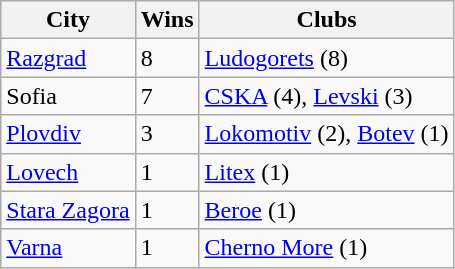<table class="wikitable">
<tr>
<th>City</th>
<th>Wins</th>
<th>Clubs</th>
</tr>
<tr>
<td><a href='#'>Razgrad</a></td>
<td>8</td>
<td><a href='#'>Ludogorets</a> (8)</td>
</tr>
<tr>
<td>Sofia</td>
<td>7</td>
<td><a href='#'>CSKA</a> (4), <a href='#'>Levski</a> (3)</td>
</tr>
<tr>
<td><a href='#'>Plovdiv</a></td>
<td>3</td>
<td><a href='#'>Lokomotiv</a> (2), <a href='#'>Botev</a> (1)</td>
</tr>
<tr>
<td><a href='#'>Lovech</a></td>
<td>1</td>
<td><a href='#'>Litex</a> (1)</td>
</tr>
<tr>
<td><a href='#'>Stara Zagora</a></td>
<td>1</td>
<td><a href='#'>Beroe</a> (1)</td>
</tr>
<tr>
<td><a href='#'>Varna</a></td>
<td>1</td>
<td><a href='#'>Cherno More</a> (1)</td>
</tr>
</table>
